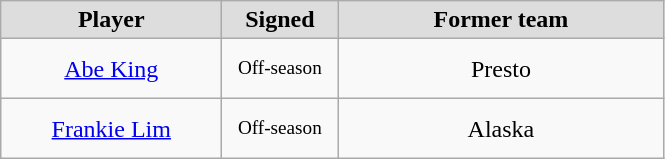<table class="wikitable" style="text-align: center">
<tr align="center" bgcolor="#dddddd">
<td style="width:140px"><strong>Player</strong></td>
<td style="width:70px"><strong>Signed</strong></td>
<td style="width:210px"><strong>Former team</strong></td>
</tr>
<tr style="height:40px">
<td><a href='#'>Abe King</a></td>
<td style="font-size: 80%">Off-season</td>
<td>Presto</td>
</tr>
<tr style="height:40px">
<td><a href='#'>Frankie Lim</a></td>
<td style="font-size: 80%">Off-season</td>
<td>Alaska</td>
</tr>
</table>
